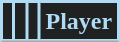<table class="wikitable sortable">
<tr>
<th style="background:#202121; color:#AFDBF5; border:2px solid #AFDBF5;" scope="col"></th>
<th style="background:#202121; color:#AFDBF5; border:2px solid #AFDBF5;" scope="col"></th>
<th style="background:#202121; color:#AFDBF5; border:2px solid #AFDBF5;" scope="col"></th>
<th style="background:#202121; color:#AFDBF5; border:2px solid #AFDBF5;" scope="col">Player</th>
</tr>
<tr>
</tr>
</table>
